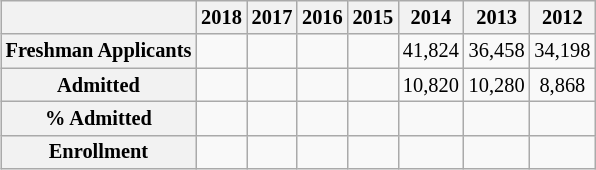<table style= "float:right; text-align:center; font-size:85%; margin-left:2em; margin:auto;" class="wikitable">
<tr>
<th></th>
<th>2018</th>
<th>2017</th>
<th>2016</th>
<th>2015</th>
<th>2014</th>
<th>2013</th>
<th>2012</th>
</tr>
<tr>
<th>Freshman Applicants</th>
<td></td>
<td></td>
<td></td>
<td></td>
<td>41,824</td>
<td>36,458</td>
<td>34,198</td>
</tr>
<tr>
<th>Admitted</th>
<td></td>
<td></td>
<td></td>
<td></td>
<td>10,820</td>
<td>10,280</td>
<td>8,868</td>
</tr>
<tr>
<th>% Admitted</th>
<td></td>
<td></td>
<td></td>
<td></td>
<td></td>
<td></td>
<td></td>
</tr>
<tr>
<th>Enrollment</th>
<td></td>
<td></td>
<td></td>
<td></td>
<td></td>
<td></td>
<td></td>
</tr>
</table>
